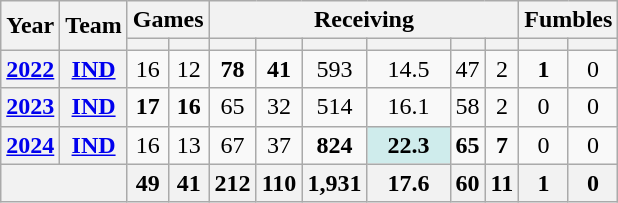<table class="wikitable" style="text-align:center;">
<tr>
<th rowspan="2">Year</th>
<th rowspan="2">Team</th>
<th colspan="2">Games</th>
<th colspan="6">Receiving</th>
<th colspan="2">Fumbles</th>
</tr>
<tr>
<th></th>
<th></th>
<th></th>
<th></th>
<th></th>
<th></th>
<th></th>
<th></th>
<th></th>
<th></th>
</tr>
<tr>
<th><a href='#'>2022</a></th>
<th><a href='#'>IND</a></th>
<td>16</td>
<td>12</td>
<td><strong>78</strong></td>
<td><strong>41</strong></td>
<td>593</td>
<td>14.5</td>
<td>47</td>
<td>2</td>
<td><strong>1</strong></td>
<td>0</td>
</tr>
<tr>
<th><a href='#'>2023</a></th>
<th><a href='#'>IND</a></th>
<td><strong>17</strong></td>
<td><strong>16</strong></td>
<td>65</td>
<td>32</td>
<td>514</td>
<td>16.1</td>
<td>58</td>
<td>2</td>
<td>0</td>
<td>0</td>
</tr>
<tr>
<th><a href='#'>2024</a></th>
<th><a href='#'>IND</a></th>
<td>16</td>
<td>13</td>
<td>67</td>
<td>37</td>
<td><strong>824</strong></td>
<td style="background:#cfecec; width:3em;"><strong>22.3</strong></td>
<td><strong>65</strong></td>
<td><strong>7</strong></td>
<td>0</td>
<td>0</td>
</tr>
<tr>
<th colspan="2"></th>
<th>49</th>
<th>41</th>
<th>212</th>
<th>110</th>
<th>1,931</th>
<th>17.6</th>
<th>60</th>
<th>11</th>
<th>1</th>
<th>0</th>
</tr>
</table>
